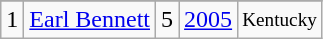<table class="wikitable">
<tr>
</tr>
<tr>
<td>1</td>
<td><a href='#'>Earl Bennett</a></td>
<td>5</td>
<td><a href='#'>2005</a></td>
<td style="font-size:80%;">Kentucky</td>
</tr>
</table>
